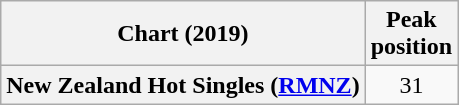<table class="wikitable plainrowheaders" style="text-align:center">
<tr>
<th scope="col">Chart (2019)</th>
<th scope="col">Peak<br>position</th>
</tr>
<tr>
<th scope="row">New Zealand Hot Singles (<a href='#'>RMNZ</a>)</th>
<td>31</td>
</tr>
</table>
